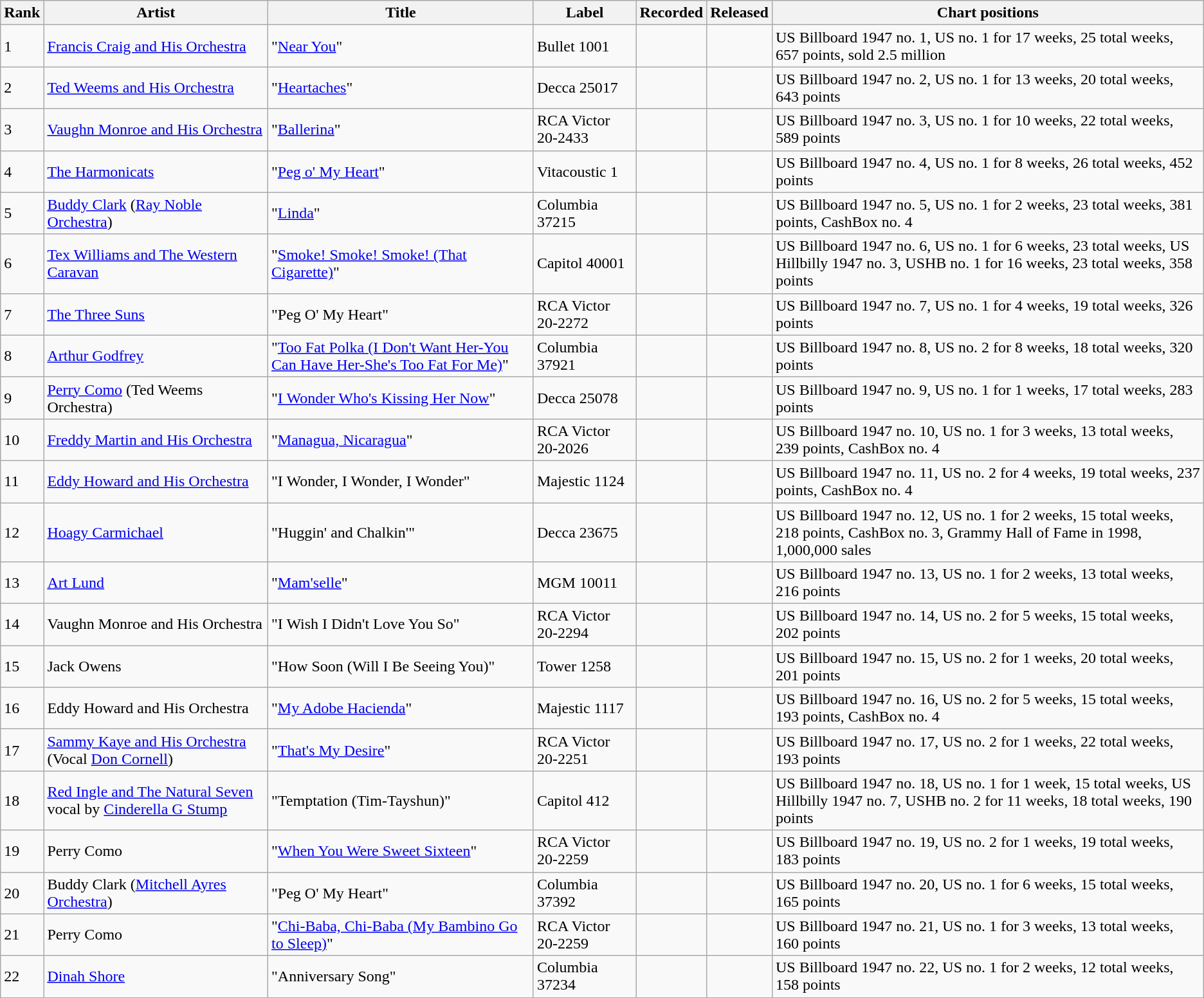<table class="wikitable">
<tr>
<th>Rank</th>
<th>Artist</th>
<th>Title</th>
<th>Label</th>
<th>Recorded</th>
<th>Released</th>
<th>Chart positions</th>
</tr>
<tr>
<td>1</td>
<td><a href='#'>Francis Craig and His Orchestra</a></td>
<td>"<a href='#'>Near You</a>"</td>
<td>Bullet 1001</td>
<td></td>
<td></td>
<td>US Billboard 1947 no. 1, US no. 1 for 17 weeks, 25 total weeks, 657 points, sold 2.5 million</td>
</tr>
<tr>
<td>2</td>
<td><a href='#'>Ted Weems and His Orchestra</a></td>
<td>"<a href='#'>Heartaches</a>"</td>
<td>Decca 25017</td>
<td></td>
<td></td>
<td>US Billboard 1947 no. 2, US no. 1 for 13 weeks, 20 total weeks, 643 points</td>
</tr>
<tr>
<td>3</td>
<td><a href='#'>Vaughn Monroe and His Orchestra</a></td>
<td>"<a href='#'>Ballerina</a>"</td>
<td>RCA Victor 20-2433</td>
<td></td>
<td></td>
<td>US Billboard 1947 no. 3, US no. 1 for 10 weeks, 22 total weeks, 589 points</td>
</tr>
<tr>
<td>4</td>
<td><a href='#'>The Harmonicats</a></td>
<td>"<a href='#'>Peg o' My Heart</a>"</td>
<td>Vitacoustic 1</td>
<td></td>
<td></td>
<td>US Billboard 1947 no. 4, US no. 1 for 8 weeks, 26 total weeks, 452 points</td>
</tr>
<tr>
<td>5</td>
<td><a href='#'>Buddy Clark</a> (<a href='#'>Ray Noble Orchestra</a>)</td>
<td>"<a href='#'>Linda</a>"</td>
<td>Columbia 37215</td>
<td></td>
<td></td>
<td>US Billboard 1947 no. 5, US no. 1 for 2 weeks, 23 total weeks, 381 points, CashBox no. 4</td>
</tr>
<tr>
<td>6</td>
<td><a href='#'>Tex Williams and The Western Caravan</a></td>
<td>"<a href='#'>Smoke! Smoke! Smoke! (That Cigarette)</a>"</td>
<td>Capitol 40001</td>
<td></td>
<td></td>
<td>US Billboard 1947 no. 6, US no. 1 for 6 weeks, 23 total weeks, US Hillbilly 1947 no. 3, USHB no. 1 for 16 weeks, 23 total weeks, 358 points</td>
</tr>
<tr>
<td>7</td>
<td><a href='#'>The Three Suns</a></td>
<td>"Peg O' My Heart"</td>
<td>RCA Victor 20-2272</td>
<td></td>
<td></td>
<td>US Billboard 1947 no. 7, US no. 1 for 4 weeks, 19 total weeks, 326 points</td>
</tr>
<tr>
<td>8</td>
<td><a href='#'>Arthur Godfrey</a></td>
<td>"<a href='#'>Too Fat Polka (I Don't Want Her-You Can Have Her-She's Too Fat For Me)</a>"</td>
<td>Columbia 37921</td>
<td></td>
<td></td>
<td>US Billboard 1947 no. 8, US no. 2 for 8 weeks, 18 total weeks, 320 points</td>
</tr>
<tr>
<td>9</td>
<td><a href='#'>Perry Como</a> (Ted Weems Orchestra)</td>
<td>"<a href='#'>I Wonder Who's Kissing Her Now</a>"</td>
<td>Decca 25078</td>
<td></td>
<td></td>
<td>US Billboard 1947 no. 9, US no. 1 for 1 weeks, 17 total weeks, 283 points</td>
</tr>
<tr>
<td>10</td>
<td><a href='#'>Freddy Martin and His Orchestra</a></td>
<td>"<a href='#'>Managua, Nicaragua</a>"</td>
<td>RCA Victor 20-2026</td>
<td></td>
<td></td>
<td>US Billboard 1947 no. 10, US no. 1 for 3 weeks, 13 total weeks, 239 points, CashBox no. 4</td>
</tr>
<tr>
<td>11</td>
<td><a href='#'>Eddy Howard and His Orchestra</a></td>
<td>"I Wonder, I Wonder, I Wonder"</td>
<td>Majestic 1124</td>
<td></td>
<td></td>
<td>US Billboard 1947 no. 11, US no. 2 for 4 weeks, 19 total weeks, 237 points, CashBox no. 4</td>
</tr>
<tr>
<td>12</td>
<td><a href='#'>Hoagy Carmichael</a></td>
<td>"Huggin' and Chalkin'"</td>
<td>Decca 23675</td>
<td></td>
<td></td>
<td>US Billboard 1947 no. 12, US no. 1 for 2 weeks, 15 total weeks, 218 points, CashBox no. 3, Grammy Hall of Fame in 1998, 1,000,000 sales</td>
</tr>
<tr>
<td>13</td>
<td><a href='#'>Art Lund</a></td>
<td>"<a href='#'>Mam'selle</a>"</td>
<td>MGM 10011</td>
<td></td>
<td></td>
<td>US Billboard 1947 no. 13, US no. 1 for 2 weeks, 13 total weeks, 216 points</td>
</tr>
<tr>
<td>14</td>
<td>Vaughn Monroe and His Orchestra</td>
<td>"I Wish I Didn't Love You So"</td>
<td>RCA Victor 20-2294</td>
<td></td>
<td></td>
<td>US Billboard 1947 no. 14, US no. 2 for 5 weeks, 15 total weeks, 202 points</td>
</tr>
<tr>
<td>15</td>
<td>Jack Owens</td>
<td>"How Soon (Will I Be Seeing You)"</td>
<td>Tower 1258</td>
<td></td>
<td></td>
<td>US Billboard 1947 no. 15, US no. 2 for 1 weeks, 20 total weeks, 201 points</td>
</tr>
<tr>
<td>16</td>
<td>Eddy Howard and His Orchestra</td>
<td>"<a href='#'>My Adobe Hacienda</a>"</td>
<td>Majestic 1117</td>
<td></td>
<td></td>
<td>US Billboard 1947 no. 16, US no. 2 for 5 weeks, 15 total weeks, 193 points, CashBox no. 4</td>
</tr>
<tr>
<td>17</td>
<td><a href='#'>Sammy Kaye and His Orchestra</a> (Vocal <a href='#'>Don Cornell</a>)</td>
<td>"<a href='#'>That's My Desire</a>"</td>
<td>RCA Victor 20-2251</td>
<td></td>
<td></td>
<td>US Billboard 1947 no. 17, US no. 2 for 1 weeks, 22 total weeks, 193 points</td>
</tr>
<tr>
<td>18</td>
<td><a href='#'>Red Ingle and The Natural Seven</a> vocal by <a href='#'>Cinderella G Stump</a></td>
<td>"Temptation (Tim-Tayshun)"</td>
<td>Capitol 412</td>
<td></td>
<td></td>
<td>US Billboard 1947 no. 18, US no. 1 for 1 week, 15 total weeks, US Hillbilly 1947 no. 7, USHB no. 2 for 11 weeks, 18 total weeks, 190 points</td>
</tr>
<tr>
<td>19</td>
<td>Perry Como</td>
<td>"<a href='#'>When You Were Sweet Sixteen</a>"</td>
<td>RCA Victor 20-2259</td>
<td></td>
<td></td>
<td>US Billboard 1947 no. 19, US no. 2 for 1 weeks, 19 total weeks, 183 points</td>
</tr>
<tr>
<td>20</td>
<td>Buddy Clark (<a href='#'>Mitchell Ayres Orchestra</a>)</td>
<td>"Peg O' My Heart"</td>
<td>Columbia 37392</td>
<td></td>
<td></td>
<td>US Billboard 1947 no. 20, US no. 1 for 6 weeks, 15 total weeks, 165 points</td>
</tr>
<tr>
<td>21</td>
<td>Perry Como</td>
<td>"<a href='#'>Chi-Baba, Chi-Baba (My Bambino Go to Sleep)</a>"</td>
<td>RCA Victor 20-2259</td>
<td></td>
<td></td>
<td>US Billboard 1947 no. 21, US no. 1 for 3 weeks, 13 total weeks, 160 points</td>
</tr>
<tr>
<td>22</td>
<td><a href='#'>Dinah Shore</a></td>
<td>"Anniversary Song"</td>
<td>Columbia 37234</td>
<td></td>
<td></td>
<td>US Billboard 1947 no. 22, US no. 1 for 2 weeks, 12 total weeks, 158 points</td>
</tr>
</table>
